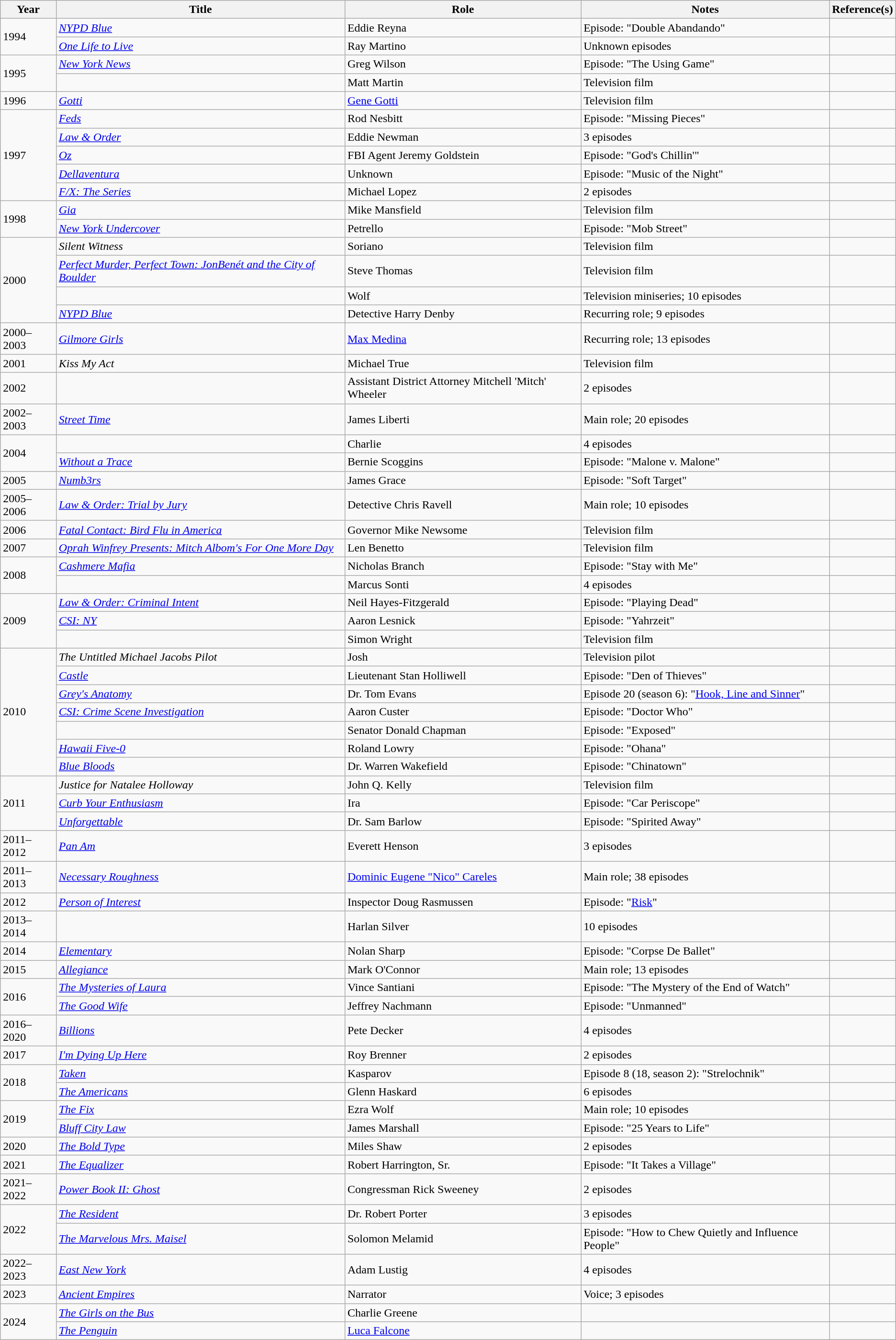<table class="wikitable sortable">
<tr>
<th>Year</th>
<th>Title</th>
<th>Role</th>
<th class="unsortable">Notes</th>
<th class="unsortable">Reference(s)</th>
</tr>
<tr>
<td rowspan="2">1994</td>
<td><em><a href='#'>NYPD Blue</a></em></td>
<td>Eddie Reyna</td>
<td>Episode: "Double Abandando"</td>
<td></td>
</tr>
<tr>
<td><em><a href='#'>One Life to Live</a></em></td>
<td>Ray Martino</td>
<td>Unknown episodes</td>
<td></td>
</tr>
<tr>
<td rowspan="2">1995</td>
<td><em><a href='#'>New York News</a></em></td>
<td>Greg Wilson</td>
<td>Episode: "The Using Game"</td>
<td></td>
</tr>
<tr>
<td><em></em></td>
<td>Matt Martin</td>
<td>Television film</td>
<td></td>
</tr>
<tr>
<td>1996</td>
<td><em><a href='#'>Gotti</a></em></td>
<td><a href='#'>Gene Gotti</a></td>
<td>Television film</td>
<td></td>
</tr>
<tr>
<td rowspan="5">1997</td>
<td><em><a href='#'>Feds</a></em></td>
<td>Rod Nesbitt</td>
<td>Episode: "Missing Pieces"</td>
<td></td>
</tr>
<tr>
<td><em><a href='#'>Law & Order</a></em></td>
<td>Eddie Newman</td>
<td>3 episodes</td>
<td></td>
</tr>
<tr>
<td><em><a href='#'>Oz</a></em></td>
<td>FBI Agent Jeremy Goldstein</td>
<td>Episode: "God's Chillin'"</td>
<td></td>
</tr>
<tr>
<td><em><a href='#'>Dellaventura</a></em></td>
<td>Unknown</td>
<td>Episode: "Music of the Night"</td>
<td></td>
</tr>
<tr>
<td><em><a href='#'>F/X: The Series</a></em></td>
<td>Michael Lopez</td>
<td>2 episodes</td>
<td></td>
</tr>
<tr>
<td rowspan="2">1998</td>
<td><em><a href='#'>Gia</a></em></td>
<td>Mike Mansfield</td>
<td>Television film</td>
<td></td>
</tr>
<tr>
<td><em><a href='#'>New York Undercover</a></em></td>
<td>Petrello</td>
<td>Episode: "Mob Street"</td>
<td></td>
</tr>
<tr>
<td rowspan="4">2000</td>
<td><em>Silent Witness</em></td>
<td>Soriano</td>
<td>Television film</td>
<td></td>
</tr>
<tr>
<td><em><a href='#'>Perfect Murder, Perfect Town: JonBenét and the City of Boulder</a></em></td>
<td>Steve Thomas</td>
<td>Television film</td>
<td></td>
</tr>
<tr>
<td><em></em></td>
<td>Wolf</td>
<td>Television miniseries; 10 episodes</td>
<td></td>
</tr>
<tr>
<td><em><a href='#'>NYPD Blue</a></em></td>
<td>Detective Harry Denby</td>
<td>Recurring role; 9 episodes</td>
<td></td>
</tr>
<tr>
<td>2000–2003</td>
<td><em><a href='#'>Gilmore Girls</a></em></td>
<td><a href='#'>Max Medina</a></td>
<td>Recurring role; 13 episodes</td>
<td></td>
</tr>
<tr>
<td>2001</td>
<td><em>Kiss My Act</em></td>
<td>Michael True</td>
<td>Television film</td>
<td></td>
</tr>
<tr>
<td>2002</td>
<td><em></em></td>
<td>Assistant District Attorney Mitchell 'Mitch' Wheeler</td>
<td>2 episodes</td>
<td></td>
</tr>
<tr>
<td>2002–2003</td>
<td><em><a href='#'>Street Time</a></em></td>
<td>James Liberti</td>
<td>Main role; 20 episodes</td>
<td></td>
</tr>
<tr>
<td rowspan="2">2004</td>
<td><em></em></td>
<td>Charlie</td>
<td>4 episodes</td>
<td></td>
</tr>
<tr>
<td><em><a href='#'>Without a Trace</a></em></td>
<td>Bernie Scoggins</td>
<td>Episode: "Malone v. Malone"</td>
<td></td>
</tr>
<tr>
<td>2005</td>
<td><em><a href='#'>Numb3rs</a></em></td>
<td>James Grace</td>
<td>Episode: "Soft Target"</td>
<td></td>
</tr>
<tr>
<td>2005–2006</td>
<td><em><a href='#'>Law & Order: Trial by Jury</a></em></td>
<td>Detective Chris Ravell</td>
<td>Main role; 10 episodes</td>
<td></td>
</tr>
<tr>
<td>2006</td>
<td><em><a href='#'>Fatal Contact: Bird Flu in America</a></em></td>
<td>Governor Mike Newsome</td>
<td>Television film</td>
<td></td>
</tr>
<tr>
<td>2007</td>
<td><em><a href='#'>Oprah Winfrey Presents: Mitch Albom's For One More Day</a></em></td>
<td>Len Benetto</td>
<td>Television film</td>
<td></td>
</tr>
<tr>
<td rowspan="2">2008</td>
<td><em><a href='#'>Cashmere Mafia</a></em></td>
<td>Nicholas Branch</td>
<td>Episode: "Stay with Me"</td>
<td></td>
</tr>
<tr>
<td><em></em></td>
<td>Marcus Sonti</td>
<td>4 episodes</td>
<td></td>
</tr>
<tr>
<td rowspan="3">2009</td>
<td><em><a href='#'>Law & Order: Criminal Intent</a></em></td>
<td>Neil Hayes-Fitzgerald</td>
<td>Episode: "Playing Dead"</td>
<td></td>
</tr>
<tr>
<td><em><a href='#'>CSI: NY</a></em></td>
<td>Aaron Lesnick</td>
<td>Episode: "Yahrzeit"</td>
<td></td>
</tr>
<tr>
<td><em></em></td>
<td>Simon Wright</td>
<td>Television film</td>
<td></td>
</tr>
<tr>
<td rowspan="7">2010</td>
<td><em>The Untitled Michael Jacobs Pilot</em></td>
<td>Josh</td>
<td>Television pilot</td>
<td></td>
</tr>
<tr>
<td><em><a href='#'>Castle</a></em></td>
<td>Lieutenant Stan Holliwell</td>
<td>Episode: "Den of Thieves"</td>
<td></td>
</tr>
<tr>
<td><em><a href='#'>Grey's Anatomy</a></em></td>
<td>Dr. Tom Evans</td>
<td>Episode 20 (season 6): "<a href='#'>Hook, Line and Sinner</a>"</td>
<td></td>
</tr>
<tr>
<td><em><a href='#'>CSI: Crime Scene Investigation</a></em></td>
<td>Aaron Custer</td>
<td>Episode: "Doctor Who"</td>
<td></td>
</tr>
<tr>
<td><em></em></td>
<td>Senator Donald Chapman</td>
<td>Episode: "Exposed"</td>
<td></td>
</tr>
<tr>
<td><em><a href='#'>Hawaii Five-0</a></em></td>
<td>Roland Lowry</td>
<td>Episode: "Ohana"</td>
<td></td>
</tr>
<tr>
<td><em><a href='#'>Blue Bloods</a></em></td>
<td>Dr. Warren Wakefield</td>
<td>Episode: "Chinatown"</td>
<td></td>
</tr>
<tr>
<td rowspan="3">2011</td>
<td><em>Justice for Natalee Holloway</em></td>
<td>John Q. Kelly</td>
<td>Television film</td>
<td></td>
</tr>
<tr>
<td><em><a href='#'>Curb Your Enthusiasm</a></em></td>
<td>Ira</td>
<td>Episode: "Car Periscope"</td>
<td></td>
</tr>
<tr>
<td><em><a href='#'>Unforgettable</a></em></td>
<td>Dr. Sam Barlow</td>
<td>Episode: "Spirited Away"</td>
<td></td>
</tr>
<tr>
<td>2011–2012</td>
<td><em><a href='#'>Pan Am</a></em></td>
<td>Everett Henson</td>
<td>3 episodes</td>
<td></td>
</tr>
<tr>
<td>2011–2013</td>
<td><em><a href='#'>Necessary Roughness</a></em></td>
<td><a href='#'>Dominic Eugene "Nico" Careles</a></td>
<td>Main role; 38 episodes</td>
<td></td>
</tr>
<tr>
<td>2012</td>
<td><em><a href='#'>Person of Interest</a></em></td>
<td>Inspector Doug Rasmussen</td>
<td>Episode: "<a href='#'>Risk</a>"</td>
<td></td>
</tr>
<tr>
<td>2013–2014</td>
<td><em></em></td>
<td>Harlan Silver</td>
<td>10 episodes</td>
<td></td>
</tr>
<tr>
<td>2014</td>
<td><em><a href='#'>Elementary</a></em></td>
<td>Nolan Sharp</td>
<td>Episode: "Corpse De Ballet"</td>
<td></td>
</tr>
<tr>
<td>2015</td>
<td><em><a href='#'>Allegiance</a></em></td>
<td>Mark O'Connor</td>
<td>Main role; 13 episodes</td>
<td></td>
</tr>
<tr>
<td rowspan="2">2016</td>
<td><em><a href='#'>The Mysteries of Laura</a></em></td>
<td>Vince Santiani</td>
<td>Episode: "The Mystery of the End of Watch"</td>
<td></td>
</tr>
<tr>
<td><em><a href='#'>The Good Wife</a></em></td>
<td>Jeffrey Nachmann</td>
<td>Episode: "Unmanned"</td>
<td></td>
</tr>
<tr>
<td>2016–2020</td>
<td><em><a href='#'>Billions</a></em></td>
<td>Pete Decker</td>
<td>4 episodes</td>
<td></td>
</tr>
<tr>
<td>2017</td>
<td><em><a href='#'>I'm Dying Up Here</a></em></td>
<td>Roy Brenner</td>
<td>2 episodes</td>
<td></td>
</tr>
<tr>
<td rowspan="2">2018</td>
<td><em><a href='#'>Taken</a></em></td>
<td>Kasparov</td>
<td>Episode 8 (18, season 2): "Strelochnik"</td>
<td></td>
</tr>
<tr>
<td><em><a href='#'>The Americans</a></em></td>
<td>Glenn Haskard</td>
<td>6 episodes</td>
<td></td>
</tr>
<tr>
<td rowspan="2">2019</td>
<td><em><a href='#'>The Fix</a></em></td>
<td>Ezra Wolf</td>
<td>Main role; 10 episodes</td>
<td></td>
</tr>
<tr>
<td><em><a href='#'>Bluff City Law</a></em></td>
<td>James Marshall</td>
<td>Episode: "25 Years to Life"</td>
<td></td>
</tr>
<tr>
<td>2020</td>
<td><em><a href='#'>The Bold Type</a></em></td>
<td>Miles Shaw</td>
<td>2 episodes</td>
<td></td>
</tr>
<tr>
<td>2021</td>
<td><em><a href='#'>The Equalizer</a></em></td>
<td>Robert Harrington, Sr.</td>
<td>Episode: "It Takes a Village"</td>
<td></td>
</tr>
<tr>
<td>2021–2022</td>
<td><em><a href='#'>Power Book II: Ghost</a></em></td>
<td>Congressman Rick Sweeney</td>
<td>2 episodes</td>
<td></td>
</tr>
<tr>
<td rowspan="2">2022</td>
<td><em><a href='#'>The Resident</a></em></td>
<td>Dr. Robert Porter</td>
<td>3 episodes</td>
<td></td>
</tr>
<tr>
<td><em><a href='#'>The Marvelous Mrs. Maisel</a></em></td>
<td>Solomon Melamid</td>
<td>Episode: "How to Chew Quietly and Influence People"</td>
<td></td>
</tr>
<tr>
<td>2022–2023</td>
<td><em><a href='#'>East New York</a></em></td>
<td>Adam Lustig</td>
<td>4 episodes</td>
<td></td>
</tr>
<tr>
<td>2023</td>
<td><em><a href='#'>Ancient Empires</a></em></td>
<td>Narrator</td>
<td>Voice; 3 episodes</td>
<td></td>
</tr>
<tr>
<td rowspan="2">2024</td>
<td><em><a href='#'>The Girls on the Bus</a></em></td>
<td>Charlie Greene</td>
<td></td>
<td></td>
</tr>
<tr>
<td><em><a href='#'>The Penguin</a></em></td>
<td><a href='#'>Luca Falcone</a></td>
<td></td>
<td></td>
</tr>
</table>
